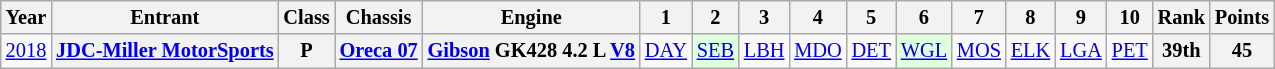<table class="wikitable" style="text-align:center; font-size:85%">
<tr>
<th>Year</th>
<th>Entrant</th>
<th>Class</th>
<th>Chassis</th>
<th>Engine</th>
<th>1</th>
<th>2</th>
<th>3</th>
<th>4</th>
<th>5</th>
<th>6</th>
<th>7</th>
<th>8</th>
<th>9</th>
<th>10</th>
<th>Rank</th>
<th>Points</th>
</tr>
<tr>
<td><a href='#'>2018</a></td>
<th nowrap><a href='#'>JDC-Miller MotorSports</a></th>
<th>P</th>
<th nowrap><a href='#'>Oreca 07</a></th>
<th nowrap><a href='#'>Gibson</a> GK428 4.2 L <a href='#'>V8</a></th>
<td><a href='#'>DAY</a></td>
<td style="background:#DFFFDF;"><a href='#'>SEB</a><br></td>
<td><a href='#'>LBH</a></td>
<td><a href='#'>MDO</a></td>
<td><a href='#'>DET</a></td>
<td style="background:#DFFFDF;"><a href='#'>WGL</a><br></td>
<td><a href='#'>MOS</a></td>
<td><a href='#'>ELK</a></td>
<td><a href='#'>LGA</a></td>
<td><a href='#'>PET</a></td>
<th>39th</th>
<th>45</th>
</tr>
</table>
